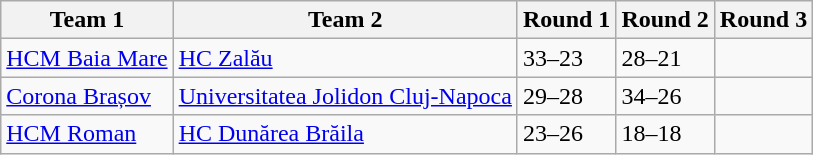<table class="wikitable">
<tr>
<th>Team 1</th>
<th>Team 2</th>
<th>Round 1</th>
<th>Round 2</th>
<th>Round 3</th>
</tr>
<tr>
<td><a href='#'>HCM Baia Mare</a></td>
<td><a href='#'>HC Zalău</a></td>
<td>33–23</td>
<td>28–21</td>
<td></td>
</tr>
<tr>
<td><a href='#'>Corona Brașov</a></td>
<td><a href='#'>Universitatea Jolidon Cluj-Napoca</a></td>
<td>29–28</td>
<td>34–26</td>
<td></td>
</tr>
<tr>
<td><a href='#'>HCM Roman</a></td>
<td><a href='#'>HC Dunărea Brăila</a></td>
<td>23–26</td>
<td>18–18</td>
<td></td>
</tr>
</table>
